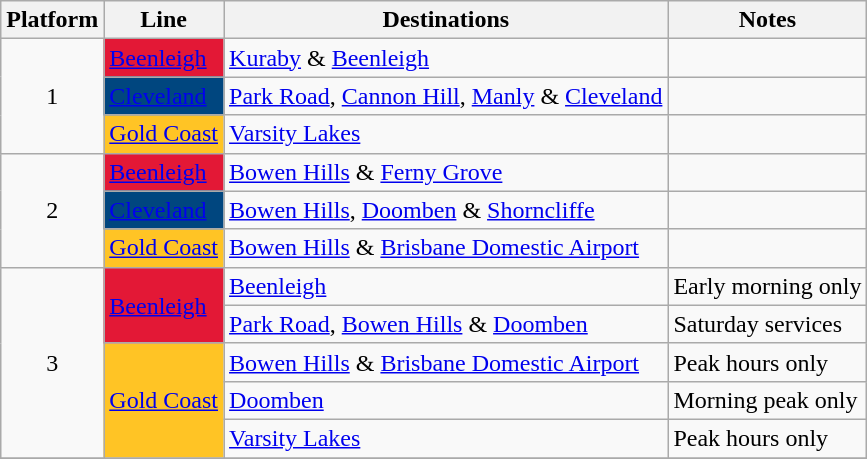<table class="wikitable" style="float: none; margin: 0.5em; ">
<tr>
<th>Platform</th>
<th>Line</th>
<th>Destinations</th>
<th>Notes</th>
</tr>
<tr>
<td rowspan="3" style="text-align:center;">1</td>
<td style="background:#E31836"><a href='#'><span>Beenleigh</span></a></td>
<td><a href='#'>Kuraby</a> & <a href='#'>Beenleigh</a></td>
<td></td>
</tr>
<tr>
<td style="background:#00467f"><a href='#'><span>Cleveland</span></a></td>
<td><a href='#'>Park Road</a>, <a href='#'>Cannon Hill</a>, <a href='#'>Manly</a> & <a href='#'>Cleveland</a></td>
<td></td>
</tr>
<tr>
<td style="background:#FFC425"><a href='#'><span>Gold Coast</span></a></td>
<td><a href='#'>Varsity Lakes</a></td>
<td></td>
</tr>
<tr>
<td rowspan="3" style="text-align:center;">2</td>
<td style="background:#E31836"><a href='#'><span>Beenleigh</span></a></td>
<td><a href='#'>Bowen Hills</a> & <a href='#'>Ferny Grove</a></td>
<td></td>
</tr>
<tr>
<td style=background:#00467f><a href='#'><span>Cleveland</span></a></td>
<td><a href='#'>Bowen Hills</a>, <a href='#'>Doomben</a> & <a href='#'>Shorncliffe</a></td>
<td></td>
</tr>
<tr>
<td style=background:#FFC425><a href='#'><span>Gold Coast</span></a></td>
<td><a href='#'>Bowen Hills</a> & <a href='#'>Brisbane Domestic Airport</a></td>
<td></td>
</tr>
<tr>
<td rowspan="5" style="text-align:center;">3</td>
<td rowspan="2" style="background:#E31836"><a href='#'><span>Beenleigh</span></a></td>
<td><a href='#'>Beenleigh</a></td>
<td>Early morning only</td>
</tr>
<tr>
<td><a href='#'>Park Road</a>, <a href='#'>Bowen Hills</a> & <a href='#'>Doomben</a></td>
<td>Saturday services</td>
</tr>
<tr>
<td rowspan="3" style="background:#FFC425"><a href='#'><span>Gold Coast</span></a></td>
<td><a href='#'>Bowen Hills</a> & <a href='#'>Brisbane Domestic Airport</a></td>
<td>Peak hours only</td>
</tr>
<tr>
<td><a href='#'>Doomben</a></td>
<td>Morning peak only</td>
</tr>
<tr>
<td><a href='#'>Varsity Lakes</a></td>
<td>Peak hours only</td>
</tr>
<tr>
</tr>
</table>
